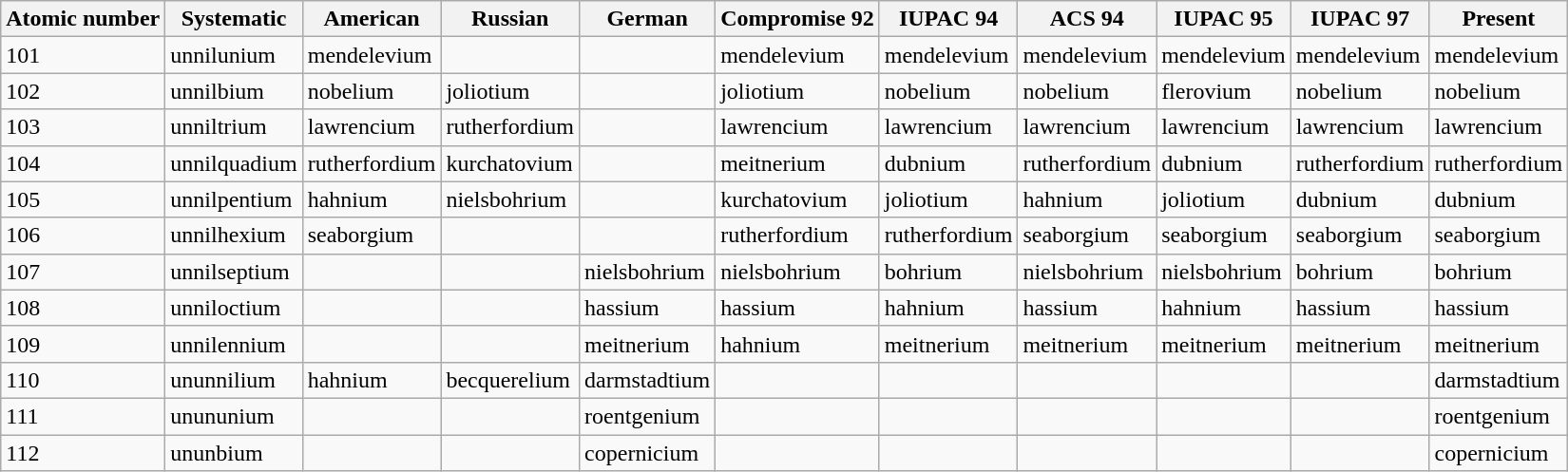<table class="wikitable">
<tr>
<th>Atomic number</th>
<th>Systematic</th>
<th>American</th>
<th>Russian</th>
<th>German</th>
<th>Compromise 92</th>
<th>IUPAC 94</th>
<th>ACS 94</th>
<th>IUPAC 95</th>
<th>IUPAC 97</th>
<th>Present</th>
</tr>
<tr>
<td>101</td>
<td>unnilunium</td>
<td>mendelevium</td>
<td></td>
<td></td>
<td>mendelevium</td>
<td>mendelevium</td>
<td>mendelevium</td>
<td>mendelevium</td>
<td>mendelevium</td>
<td>mendelevium</td>
</tr>
<tr>
<td>102</td>
<td>unnilbium</td>
<td>nobelium</td>
<td>joliotium</td>
<td></td>
<td>joliotium</td>
<td>nobelium</td>
<td>nobelium</td>
<td>flerovium</td>
<td>nobelium</td>
<td>nobelium</td>
</tr>
<tr>
<td>103</td>
<td>unniltrium</td>
<td>lawrencium</td>
<td>rutherfordium</td>
<td></td>
<td>lawrencium</td>
<td>lawrencium</td>
<td>lawrencium</td>
<td>lawrencium</td>
<td>lawrencium</td>
<td>lawrencium</td>
</tr>
<tr>
<td>104</td>
<td>unnilquadium</td>
<td>rutherfordium</td>
<td>kurchatovium</td>
<td></td>
<td>meitnerium</td>
<td>dubnium</td>
<td>rutherfordium</td>
<td>dubnium</td>
<td>rutherfordium</td>
<td>rutherfordium</td>
</tr>
<tr>
<td>105</td>
<td>unnilpentium</td>
<td>hahnium</td>
<td>nielsbohrium</td>
<td></td>
<td>kurchatovium</td>
<td>joliotium</td>
<td>hahnium</td>
<td>joliotium</td>
<td>dubnium</td>
<td>dubnium</td>
</tr>
<tr>
<td>106</td>
<td>unnilhexium</td>
<td>seaborgium</td>
<td></td>
<td></td>
<td>rutherfordium</td>
<td>rutherfordium</td>
<td>seaborgium</td>
<td>seaborgium</td>
<td>seaborgium</td>
<td>seaborgium</td>
</tr>
<tr>
<td>107</td>
<td>unnilseptium</td>
<td></td>
<td></td>
<td>nielsbohrium</td>
<td>nielsbohrium</td>
<td>bohrium</td>
<td>nielsbohrium</td>
<td>nielsbohrium</td>
<td>bohrium</td>
<td>bohrium</td>
</tr>
<tr>
<td>108</td>
<td>unniloctium</td>
<td></td>
<td></td>
<td>hassium</td>
<td>hassium</td>
<td>hahnium</td>
<td>hassium</td>
<td>hahnium</td>
<td>hassium</td>
<td>hassium</td>
</tr>
<tr>
<td>109</td>
<td>unnilennium</td>
<td></td>
<td></td>
<td>meitnerium</td>
<td>hahnium</td>
<td>meitnerium</td>
<td>meitnerium</td>
<td>meitnerium</td>
<td>meitnerium</td>
<td>meitnerium</td>
</tr>
<tr>
<td>110</td>
<td>ununnilium</td>
<td>hahnium</td>
<td>becquerelium</td>
<td>darmstadtium</td>
<td></td>
<td></td>
<td></td>
<td></td>
<td></td>
<td>darmstadtium</td>
</tr>
<tr>
<td>111</td>
<td>unununium</td>
<td></td>
<td></td>
<td>roentgenium</td>
<td></td>
<td></td>
<td></td>
<td></td>
<td></td>
<td>roentgenium</td>
</tr>
<tr>
<td>112</td>
<td>ununbium</td>
<td></td>
<td></td>
<td>copernicium</td>
<td></td>
<td></td>
<td></td>
<td></td>
<td></td>
<td>copernicium</td>
</tr>
</table>
